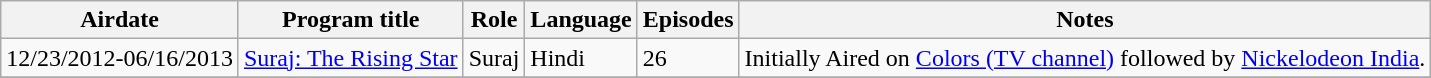<table class="wikitable">
<tr>
<th>Airdate</th>
<th>Program title</th>
<th>Role</th>
<th>Language</th>
<th>Episodes</th>
<th>Notes</th>
</tr>
<tr>
<td>12/23/2012-06/16/2013</td>
<td><a href='#'>Suraj: The Rising Star</a></td>
<td>Suraj</td>
<td>Hindi</td>
<td>26</td>
<td>Initially Aired on <a href='#'>Colors (TV channel)</a> followed by <a href='#'>Nickelodeon India</a>.</td>
</tr>
<tr>
</tr>
</table>
